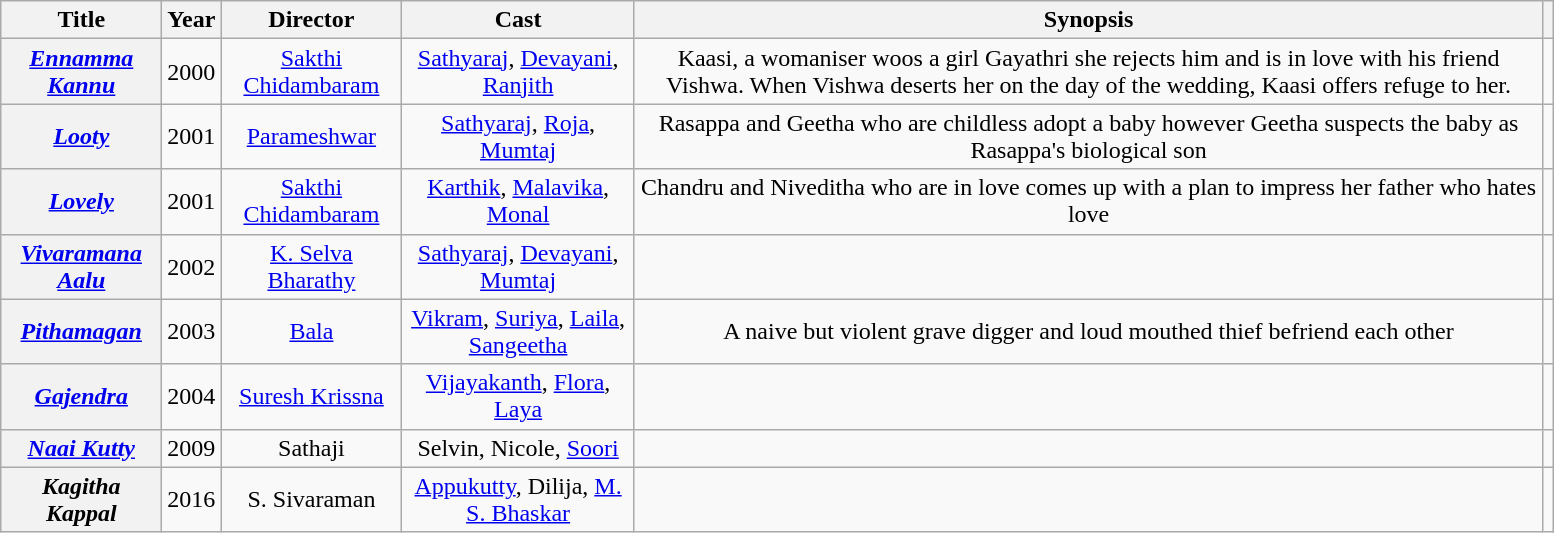<table class="wikitable plainrowheaders sortable" style="width: 82%; text-align: center;">
<tr>
<th scope="col">Title</th>
<th scope="col">Year</th>
<th scope="col">Director</th>
<th scope="col">Cast</th>
<th scope="col" class="unsortable">Synopsis</th>
<th scope="col" class="unsortable"></th>
</tr>
<tr>
<th scope="row"><em><a href='#'>Ennamma Kannu</a></em></th>
<td>2000</td>
<td><a href='#'>Sakthi Chidambaram</a></td>
<td><a href='#'>Sathyaraj</a>, <a href='#'>Devayani</a>, <a href='#'>Ranjith</a></td>
<td>Kaasi, a womaniser woos a girl Gayathri she rejects him and is in love with his friend Vishwa. When Vishwa deserts her on the day of the wedding, Kaasi offers refuge to her.</td>
<td></td>
</tr>
<tr>
<th scope="row"><em><a href='#'>Looty</a></em></th>
<td>2001</td>
<td><a href='#'>Parameshwar</a></td>
<td><a href='#'>Sathyaraj</a>, <a href='#'>Roja</a>, <a href='#'>Mumtaj</a></td>
<td>Rasappa and Geetha who are childless adopt a baby however Geetha suspects the baby as Rasappa's biological son</td>
<td></td>
</tr>
<tr>
<th scope="row"><em><a href='#'>Lovely</a></em></th>
<td>2001</td>
<td><a href='#'>Sakthi Chidambaram</a></td>
<td><a href='#'>Karthik</a>, <a href='#'>Malavika</a>, <a href='#'>Monal</a></td>
<td>Chandru and Niveditha who are in love comes up with a plan to impress her father who hates love</td>
<td></td>
</tr>
<tr>
<th scope="row"><em><a href='#'>Vivaramana Aalu</a></em></th>
<td>2002</td>
<td><a href='#'>K. Selva Bharathy</a></td>
<td><a href='#'>Sathyaraj</a>, <a href='#'>Devayani</a>, <a href='#'>Mumtaj</a></td>
<td></td>
<td></td>
</tr>
<tr>
<th scope="row"><em><a href='#'>Pithamagan</a></em></th>
<td>2003</td>
<td><a href='#'>Bala</a></td>
<td><a href='#'>Vikram</a>, <a href='#'>Suriya</a>, <a href='#'>Laila</a>, <a href='#'>Sangeetha</a></td>
<td>A naive but violent grave digger and loud mouthed thief befriend each other</td>
<td></td>
</tr>
<tr>
<th scope="row"><em><a href='#'>Gajendra</a></em></th>
<td>2004</td>
<td><a href='#'>Suresh Krissna</a></td>
<td><a href='#'>Vijayakanth</a>, <a href='#'>Flora</a>, <a href='#'>Laya</a></td>
<td></td>
<td></td>
</tr>
<tr>
<th scope="row"><em><a href='#'>Naai Kutty</a></em></th>
<td>2009</td>
<td>Sathaji</td>
<td>Selvin, Nicole, <a href='#'>Soori</a></td>
<td></td>
<td></td>
</tr>
<tr>
<th scope="row"><em>Kagitha Kappal</em></th>
<td>2016</td>
<td>S. Sivaraman</td>
<td><a href='#'>Appukutty</a>, Dilija, <a href='#'>M. S. Bhaskar</a></td>
<td></td>
<td></td>
</tr>
</table>
